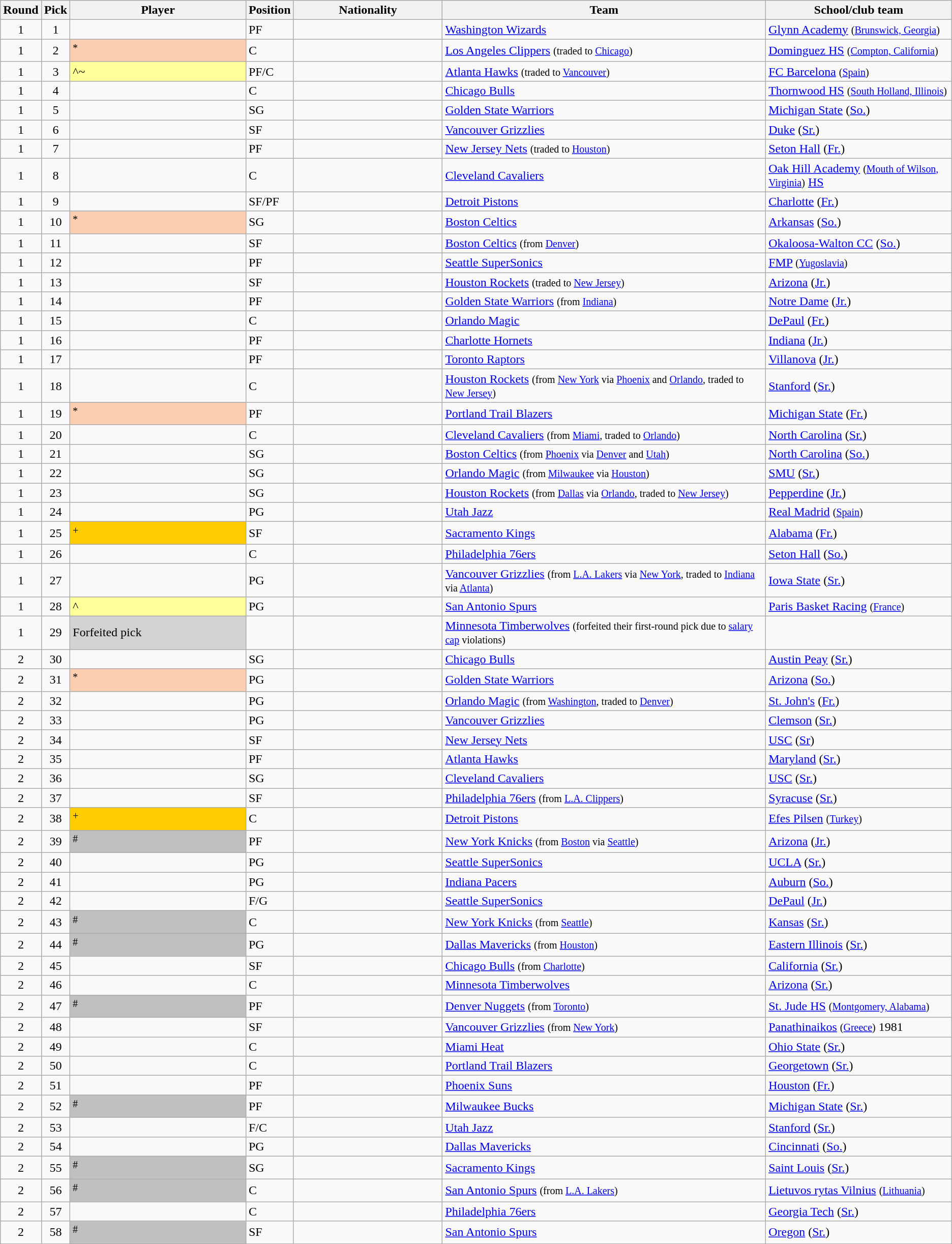<table class="wikitable sortable sortable">
<tr>
<th style="width:1%;">Round</th>
<th style="width:1%;">Pick</th>
<th style="width:19%;">Player</th>
<th style="width:1%;">Position</th>
<th style="width:16%;">Nationality</th>
<th style="width:35%;">Team</th>
<th style="width:20%;">School/club team</th>
</tr>
<tr>
<td align=center>1</td>
<td align=center>1</td>
<td></td>
<td>PF</td>
<td></td>
<td><a href='#'>Washington Wizards</a></td>
<td><a href='#'>Glynn Academy</a> <small>(<a href='#'>Brunswick, Georgia</a>)</small></td>
</tr>
<tr>
<td align=center>1</td>
<td align=center>2</td>
<td style="background:#fbceb1;"><sup>*</sup></td>
<td>C</td>
<td></td>
<td><a href='#'>Los Angeles Clippers</a> <small>(traded to <a href='#'>Chicago</a>)</small></td>
<td><a href='#'>Dominguez HS</a> <small>(<a href='#'>Compton, California</a>)</small></td>
</tr>
<tr>
<td align=center>1</td>
<td align=center>3</td>
<td bgcolor="#FFFF99">^~</td>
<td>PF/C</td>
<td></td>
<td><a href='#'>Atlanta Hawks</a> <small>(traded to <a href='#'>Vancouver</a>)</small></td>
<td><a href='#'>FC Barcelona</a> <small>(<a href='#'>Spain</a>)</small></td>
</tr>
<tr>
<td align=center>1</td>
<td align=center>4</td>
<td></td>
<td>C</td>
<td></td>
<td><a href='#'>Chicago Bulls</a></td>
<td><a href='#'>Thornwood HS</a> <small>(<a href='#'>South Holland, Illinois</a>)</small></td>
</tr>
<tr>
<td align=center>1</td>
<td align=center>5</td>
<td></td>
<td>SG</td>
<td></td>
<td><a href='#'>Golden State Warriors</a></td>
<td><a href='#'>Michigan State</a> (<a href='#'>So.</a>)</td>
</tr>
<tr>
<td align=center>1</td>
<td align=center>6</td>
<td></td>
<td>SF</td>
<td></td>
<td><a href='#'>Vancouver Grizzlies</a></td>
<td><a href='#'>Duke</a> (<a href='#'>Sr.</a>)</td>
</tr>
<tr>
<td align=center>1</td>
<td align=center>7</td>
<td></td>
<td>PF</td>
<td></td>
<td><a href='#'>New Jersey Nets</a> <small>(traded to <a href='#'>Houston</a>)</small></td>
<td><a href='#'>Seton Hall</a> (<a href='#'>Fr.</a>)</td>
</tr>
<tr>
<td align=center>1</td>
<td align=center>8</td>
<td></td>
<td>C</td>
<td></td>
<td><a href='#'>Cleveland Cavaliers</a></td>
<td><a href='#'>Oak Hill Academy</a> <small>(<a href='#'>Mouth of Wilson, Virginia</a>)</small> <a href='#'>HS</a></td>
</tr>
<tr>
<td align=center>1</td>
<td align=center>9</td>
<td></td>
<td>SF/PF</td>
<td></td>
<td><a href='#'>Detroit Pistons</a></td>
<td><a href='#'>Charlotte</a> (<a href='#'>Fr.</a>)</td>
</tr>
<tr>
<td align=center>1</td>
<td align=center>10</td>
<td style="background:#fbceb1;"><sup>*</sup></td>
<td>SG</td>
<td></td>
<td><a href='#'>Boston Celtics</a></td>
<td><a href='#'>Arkansas</a> (<a href='#'>So.</a>)</td>
</tr>
<tr>
<td align=center>1</td>
<td align=center>11</td>
<td></td>
<td>SF</td>
<td></td>
<td><a href='#'>Boston Celtics</a> <small>(from <a href='#'>Denver</a>)</small></td>
<td><a href='#'>Okaloosa-Walton CC</a> (<a href='#'>So.</a>)</td>
</tr>
<tr>
<td align=center>1</td>
<td align=center>12</td>
<td></td>
<td>PF</td>
<td></td>
<td><a href='#'>Seattle SuperSonics</a></td>
<td><a href='#'>FMP</a> <small>(<a href='#'>Yugoslavia</a>)</small></td>
</tr>
<tr>
<td align=center>1</td>
<td align=center>13</td>
<td></td>
<td>SF</td>
<td></td>
<td><a href='#'>Houston Rockets</a> <small>(traded to <a href='#'>New Jersey</a>)</small></td>
<td><a href='#'>Arizona</a> (<a href='#'>Jr.</a>)</td>
</tr>
<tr>
<td align=center>1</td>
<td align=center>14</td>
<td></td>
<td>PF</td>
<td></td>
<td><a href='#'>Golden State Warriors</a> <small>(from <a href='#'>Indiana</a>)</small></td>
<td><a href='#'>Notre Dame</a> (<a href='#'>Jr.</a>)</td>
</tr>
<tr>
<td align=center>1</td>
<td align=center>15</td>
<td></td>
<td>C</td>
<td></td>
<td><a href='#'>Orlando Magic</a></td>
<td><a href='#'>DePaul</a> (<a href='#'>Fr.</a>)</td>
</tr>
<tr>
<td align=center>1</td>
<td align=center>16</td>
<td></td>
<td>PF</td>
<td></td>
<td><a href='#'>Charlotte Hornets</a></td>
<td><a href='#'>Indiana</a> (<a href='#'>Jr.</a>)</td>
</tr>
<tr>
<td align=center>1</td>
<td align=center>17</td>
<td></td>
<td>PF</td>
<td></td>
<td><a href='#'>Toronto Raptors</a></td>
<td><a href='#'>Villanova</a> (<a href='#'>Jr.</a>)</td>
</tr>
<tr>
<td align=center>1</td>
<td align=center>18</td>
<td></td>
<td>C</td>
<td></td>
<td><a href='#'>Houston Rockets</a> <small>(from <a href='#'>New York</a> via <a href='#'>Phoenix</a> and <a href='#'>Orlando</a>, traded to <a href='#'>New Jersey</a>)</small></td>
<td><a href='#'>Stanford</a> (<a href='#'>Sr.</a>)</td>
</tr>
<tr>
<td align=center>1</td>
<td align=center>19</td>
<td style="background:#fbceb1;"><sup>*</sup></td>
<td>PF</td>
<td></td>
<td><a href='#'>Portland Trail Blazers</a></td>
<td><a href='#'>Michigan State</a> (<a href='#'>Fr.</a>)</td>
</tr>
<tr>
<td align=center>1</td>
<td align=center>20</td>
<td></td>
<td>C</td>
<td></td>
<td><a href='#'>Cleveland Cavaliers</a> <small>(from <a href='#'>Miami</a>, traded to <a href='#'>Orlando</a>)</small></td>
<td><a href='#'>North Carolina</a> (<a href='#'>Sr.</a>)</td>
</tr>
<tr>
<td align=center>1</td>
<td align=center>21</td>
<td></td>
<td>SG</td>
<td></td>
<td><a href='#'>Boston Celtics</a> <small>(from <a href='#'>Phoenix</a> via <a href='#'>Denver</a> and <a href='#'>Utah</a>)</small></td>
<td><a href='#'>North Carolina</a> (<a href='#'>So.</a>)</td>
</tr>
<tr>
<td align=center>1</td>
<td align=center>22</td>
<td></td>
<td>SG</td>
<td></td>
<td><a href='#'>Orlando Magic</a> <small>(from <a href='#'>Milwaukee</a> via <a href='#'>Houston</a>)</small></td>
<td><a href='#'>SMU</a> (<a href='#'>Sr.</a>)</td>
</tr>
<tr>
<td align=center>1</td>
<td align=center>23</td>
<td></td>
<td>SG</td>
<td></td>
<td><a href='#'>Houston Rockets</a> <small>(from <a href='#'>Dallas</a> via <a href='#'>Orlando</a>, traded to <a href='#'>New Jersey</a>)</small></td>
<td><a href='#'>Pepperdine</a> (<a href='#'>Jr.</a>)</td>
</tr>
<tr>
<td align=center>1</td>
<td align=center>24</td>
<td></td>
<td>PG</td>
<td></td>
<td><a href='#'>Utah Jazz</a></td>
<td><a href='#'>Real Madrid</a> <small>(<a href='#'>Spain</a>)</small></td>
</tr>
<tr>
<td align=center>1</td>
<td align=center>25</td>
<td style="background:#fc0;"><sup>+</sup></td>
<td>SF</td>
<td></td>
<td><a href='#'>Sacramento Kings</a></td>
<td><a href='#'>Alabama</a> (<a href='#'>Fr.</a>)</td>
</tr>
<tr>
<td align=center>1</td>
<td align=center>26</td>
<td></td>
<td>C</td>
<td></td>
<td><a href='#'>Philadelphia 76ers</a></td>
<td><a href='#'>Seton Hall</a> (<a href='#'>So.</a>)</td>
</tr>
<tr>
<td align=center>1</td>
<td align=center>27</td>
<td></td>
<td>PG</td>
<td></td>
<td><a href='#'>Vancouver Grizzlies</a> <small>(from <a href='#'>L.A. Lakers</a> via <a href='#'>New York</a>, traded to <a href='#'>Indiana</a> via <a href='#'>Atlanta</a>)</small></td>
<td><a href='#'>Iowa State</a> (<a href='#'>Sr.</a>)</td>
</tr>
<tr>
<td align=center>1</td>
<td align=center>28</td>
<td bgcolor="#FFFF99">^</td>
<td>PG</td>
<td></td>
<td><a href='#'>San Antonio Spurs</a></td>
<td><a href='#'>Paris Basket Racing</a> <small>(<a href='#'>France</a>)</small></td>
</tr>
<tr>
<td align=center>1</td>
<td align=center>29</td>
<td bgcolor="lightgray">Forfeited pick</td>
<td></td>
<td></td>
<td><a href='#'>Minnesota Timberwolves</a> <small>(forfeited their first-round pick due to <a href='#'>salary cap</a> violations)</small></td>
<td></td>
</tr>
<tr>
<td align=center>2</td>
<td align=center>30</td>
<td></td>
<td>SG</td>
<td></td>
<td><a href='#'>Chicago Bulls</a></td>
<td><a href='#'>Austin Peay</a> (<a href='#'>Sr.</a>)</td>
</tr>
<tr>
<td align=center>2</td>
<td align=center>31</td>
<td style="background:#fbceb1;"><sup>*</sup></td>
<td>PG</td>
<td></td>
<td><a href='#'>Golden State Warriors</a></td>
<td><a href='#'>Arizona</a> (<a href='#'>So.</a>)</td>
</tr>
<tr>
<td align=center>2</td>
<td align=center>32</td>
<td></td>
<td>PG</td>
<td></td>
<td><a href='#'>Orlando Magic</a> <small>(from <a href='#'>Washington</a>, traded to <a href='#'>Denver</a>)</small></td>
<td><a href='#'>St. John's</a> (<a href='#'>Fr.</a>)</td>
</tr>
<tr>
<td align=center>2</td>
<td align=center>33</td>
<td></td>
<td>PG</td>
<td></td>
<td><a href='#'>Vancouver Grizzlies</a></td>
<td><a href='#'>Clemson</a> (<a href='#'>Sr.</a>)</td>
</tr>
<tr>
<td align=center>2</td>
<td align=center>34</td>
<td></td>
<td>SF</td>
<td></td>
<td><a href='#'>New Jersey Nets</a></td>
<td><a href='#'>USC</a>  (<a href='#'>Sr</a>)</td>
</tr>
<tr>
<td align=center>2</td>
<td align=center>35</td>
<td></td>
<td>PF</td>
<td></td>
<td><a href='#'>Atlanta Hawks</a></td>
<td><a href='#'>Maryland</a>  (<a href='#'>Sr.</a>)</td>
</tr>
<tr>
<td align=center>2</td>
<td align=center>36</td>
<td></td>
<td>SG</td>
<td></td>
<td><a href='#'>Cleveland Cavaliers</a></td>
<td><a href='#'>USC</a>  (<a href='#'>Sr.</a>)</td>
</tr>
<tr>
<td align=center>2</td>
<td align=center>37</td>
<td></td>
<td>SF</td>
<td></td>
<td><a href='#'>Philadelphia 76ers</a> <small>(from <a href='#'>L.A. Clippers</a>)</small></td>
<td><a href='#'>Syracuse</a> (<a href='#'>Sr.</a>)</td>
</tr>
<tr>
<td align=center>2</td>
<td align=center>38</td>
<td style="background:#fc0;"><sup>+</sup></td>
<td>C</td>
<td></td>
<td><a href='#'>Detroit Pistons</a></td>
<td><a href='#'>Efes Pilsen</a> <small>(<a href='#'>Turkey</a>)</small></td>
</tr>
<tr>
<td align=center>2</td>
<td align=center>39</td>
<td style="background:silver;"><sup>#</sup></td>
<td>PF</td>
<td></td>
<td><a href='#'>New York Knicks</a> <small>(from <a href='#'>Boston</a> via <a href='#'>Seattle</a>)</small></td>
<td><a href='#'>Arizona</a> (<a href='#'>Jr.</a>)</td>
</tr>
<tr>
<td align=center>2</td>
<td align=center>40</td>
<td></td>
<td>PG</td>
<td></td>
<td><a href='#'>Seattle SuperSonics</a></td>
<td><a href='#'>UCLA</a> (<a href='#'>Sr.</a>)</td>
</tr>
<tr>
<td align=center>2</td>
<td align=center>41</td>
<td></td>
<td>PG</td>
<td></td>
<td><a href='#'>Indiana Pacers</a></td>
<td><a href='#'>Auburn</a> (<a href='#'>So.</a>)</td>
</tr>
<tr>
<td align=center>2</td>
<td align=center>42</td>
<td></td>
<td>F/G</td>
<td></td>
<td><a href='#'>Seattle SuperSonics</a></td>
<td><a href='#'>DePaul</a> (<a href='#'>Jr.</a>)</td>
</tr>
<tr>
<td align=center>2</td>
<td align=center>43</td>
<td style="background:silver;"><sup>#</sup></td>
<td>C</td>
<td></td>
<td><a href='#'>New York Knicks</a> <small>(from <a href='#'>Seattle</a>)</small></td>
<td><a href='#'>Kansas</a> (<a href='#'>Sr.</a>)</td>
</tr>
<tr>
<td align=center>2</td>
<td align=center>44</td>
<td style="background:silver;"><sup>#</sup></td>
<td>PG</td>
<td></td>
<td><a href='#'>Dallas Mavericks</a> <small>(from <a href='#'>Houston</a>)</small></td>
<td><a href='#'>Eastern Illinois</a> (<a href='#'>Sr.</a>)</td>
</tr>
<tr>
<td align=center>2</td>
<td align=center>45</td>
<td></td>
<td>SF</td>
<td></td>
<td><a href='#'>Chicago Bulls</a> <small>(from <a href='#'>Charlotte</a>)</small></td>
<td><a href='#'>California</a> (<a href='#'>Sr.</a>)</td>
</tr>
<tr>
<td align=center>2</td>
<td align=center>46</td>
<td></td>
<td>C</td>
<td></td>
<td><a href='#'>Minnesota Timberwolves</a></td>
<td><a href='#'>Arizona</a> (<a href='#'>Sr.</a>)</td>
</tr>
<tr>
<td align=center>2</td>
<td align=center>47</td>
<td style="background:silver;"><sup>#</sup></td>
<td>PF</td>
<td></td>
<td><a href='#'>Denver Nuggets</a> <small>(from <a href='#'>Toronto</a>)</small></td>
<td><a href='#'>St. Jude HS</a> <small>(<a href='#'>Montgomery, Alabama</a>)</small></td>
</tr>
<tr>
<td align=center>2</td>
<td align=center>48</td>
<td></td>
<td>SF</td>
<td></td>
<td><a href='#'>Vancouver Grizzlies</a> <small>(from <a href='#'>New York</a>)</small></td>
<td><a href='#'>Panathinaikos</a> <small>(<a href='#'>Greece</a>)</small> 1981</td>
</tr>
<tr>
<td align=center>2</td>
<td align=center>49</td>
<td></td>
<td>C</td>
<td></td>
<td><a href='#'>Miami Heat</a></td>
<td><a href='#'>Ohio State</a> (<a href='#'>Sr.</a>)</td>
</tr>
<tr>
<td align=center>2</td>
<td align=center>50</td>
<td></td>
<td>C</td>
<td></td>
<td><a href='#'>Portland Trail Blazers</a></td>
<td><a href='#'>Georgetown</a> (<a href='#'>Sr.</a>)</td>
</tr>
<tr>
<td align=center>2</td>
<td align=center>51</td>
<td></td>
<td>PF</td>
<td></td>
<td><a href='#'>Phoenix Suns</a></td>
<td><a href='#'>Houston</a> (<a href='#'>Fr.</a>)</td>
</tr>
<tr>
<td align=center>2</td>
<td align=center>52</td>
<td style="background:silver;"><sup>#</sup></td>
<td>PF</td>
<td></td>
<td><a href='#'>Milwaukee Bucks</a></td>
<td><a href='#'>Michigan State</a> (<a href='#'>Sr.</a>)</td>
</tr>
<tr>
<td align=center>2</td>
<td align=center>53</td>
<td></td>
<td>F/C</td>
<td></td>
<td><a href='#'>Utah Jazz</a></td>
<td><a href='#'>Stanford</a> (<a href='#'>Sr.</a>)</td>
</tr>
<tr>
<td align=center>2</td>
<td align=center>54</td>
<td></td>
<td>PG</td>
<td></td>
<td><a href='#'>Dallas Mavericks</a></td>
<td><a href='#'>Cincinnati</a> (<a href='#'>So.</a>)</td>
</tr>
<tr>
<td align=center>2</td>
<td align=center>55</td>
<td style="background:silver;"><sup>#</sup></td>
<td>SG</td>
<td></td>
<td><a href='#'>Sacramento Kings</a></td>
<td><a href='#'>Saint Louis</a> (<a href='#'>Sr.</a>)</td>
</tr>
<tr>
<td align=center>2</td>
<td align=center>56</td>
<td style="background:silver;"><sup>#</sup></td>
<td>C</td>
<td></td>
<td><a href='#'>San Antonio Spurs</a> <small>(from <a href='#'>L.A. Lakers</a>)</small></td>
<td><a href='#'>Lietuvos rytas Vilnius</a> <small>(<a href='#'>Lithuania</a>)</small></td>
</tr>
<tr>
<td align=center>2</td>
<td align=center>57</td>
<td></td>
<td>C</td>
<td></td>
<td><a href='#'>Philadelphia 76ers</a></td>
<td><a href='#'>Georgia Tech</a> (<a href='#'>Sr.</a>)</td>
</tr>
<tr>
<td align=center>2</td>
<td align=center>58</td>
<td style="background:silver;"><sup>#</sup></td>
<td>SF</td>
<td></td>
<td><a href='#'>San Antonio Spurs</a></td>
<td><a href='#'>Oregon</a> (<a href='#'>Sr.</a>)</td>
</tr>
</table>
